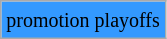<table class="wikitable">
<tr>
<td style="background-color: #3399FF;"><small>promotion playoffs</small></td>
</tr>
</table>
